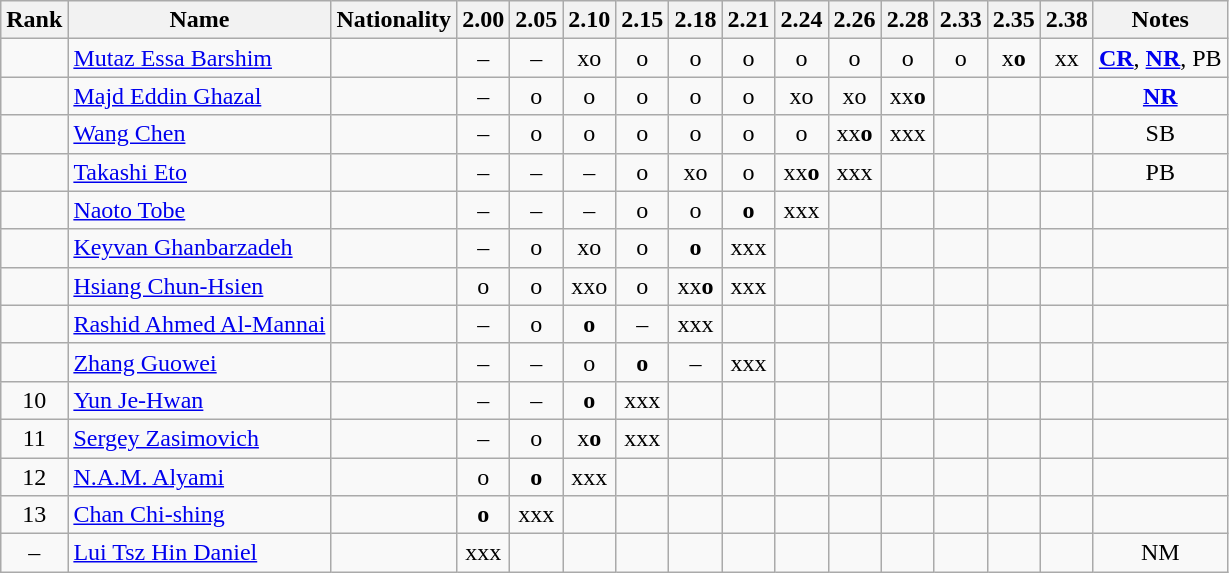<table class="wikitable sortable" style="text-align:center">
<tr>
<th>Rank</th>
<th>Name</th>
<th>Nationality</th>
<th>2.00</th>
<th>2.05</th>
<th>2.10</th>
<th>2.15</th>
<th>2.18</th>
<th>2.21</th>
<th>2.24</th>
<th>2.26</th>
<th>2.28</th>
<th>2.33</th>
<th>2.35</th>
<th>2.38</th>
<th>Notes</th>
</tr>
<tr>
<td></td>
<td align=left><a href='#'>Mutaz Essa Barshim</a></td>
<td align=left></td>
<td>–</td>
<td>–</td>
<td>xo</td>
<td>o</td>
<td>o</td>
<td>o</td>
<td>o</td>
<td>o</td>
<td>o</td>
<td>o</td>
<td>x<strong>o</strong></td>
<td>xx</td>
<td><strong><a href='#'>CR</a></strong>, <strong><a href='#'>NR</a></strong>, PB</td>
</tr>
<tr>
<td></td>
<td align=left><a href='#'>Majd Eddin Ghazal</a></td>
<td align=left></td>
<td>–</td>
<td>o</td>
<td>o</td>
<td>o</td>
<td>o</td>
<td>o</td>
<td>xo</td>
<td>xo</td>
<td>xx<strong>o</strong></td>
<td></td>
<td></td>
<td></td>
<td><strong><a href='#'>NR</a></strong></td>
</tr>
<tr>
<td></td>
<td align=left><a href='#'>Wang Chen</a></td>
<td align=left></td>
<td>–</td>
<td>o</td>
<td>o</td>
<td>o</td>
<td>o</td>
<td>o</td>
<td>o</td>
<td>xx<strong>o</strong></td>
<td>xxx</td>
<td></td>
<td></td>
<td></td>
<td>SB</td>
</tr>
<tr>
<td></td>
<td align=left><a href='#'>Takashi Eto</a></td>
<td align=left></td>
<td>–</td>
<td>–</td>
<td>–</td>
<td>o</td>
<td>xo</td>
<td>o</td>
<td>xx<strong>o</strong></td>
<td>xxx</td>
<td></td>
<td></td>
<td></td>
<td></td>
<td>PB</td>
</tr>
<tr>
<td></td>
<td align=left><a href='#'>Naoto Tobe</a></td>
<td align=left></td>
<td>–</td>
<td>–</td>
<td>–</td>
<td>o</td>
<td>o</td>
<td><strong>o</strong></td>
<td>xxx</td>
<td></td>
<td></td>
<td></td>
<td></td>
<td></td>
<td></td>
</tr>
<tr>
<td></td>
<td align=left><a href='#'>Keyvan Ghanbarzadeh</a></td>
<td align=left></td>
<td>–</td>
<td>o</td>
<td>xo</td>
<td>o</td>
<td><strong>o</strong></td>
<td>xxx</td>
<td></td>
<td></td>
<td></td>
<td></td>
<td></td>
<td></td>
<td></td>
</tr>
<tr>
<td></td>
<td align=left><a href='#'>Hsiang Chun-Hsien</a></td>
<td align=left></td>
<td>o</td>
<td>o</td>
<td>xxo</td>
<td>o</td>
<td>xx<strong>o</strong></td>
<td>xxx</td>
<td></td>
<td></td>
<td></td>
<td></td>
<td></td>
<td></td>
<td></td>
</tr>
<tr>
<td></td>
<td align=left><a href='#'>Rashid Ahmed Al-Mannai</a></td>
<td align=left></td>
<td>–</td>
<td>o</td>
<td><strong>o</strong></td>
<td>–</td>
<td>xxx</td>
<td></td>
<td></td>
<td></td>
<td></td>
<td></td>
<td></td>
<td></td>
<td></td>
</tr>
<tr>
<td></td>
<td align=left><a href='#'>Zhang Guowei</a></td>
<td align=left></td>
<td>–</td>
<td>–</td>
<td>o</td>
<td><strong>o</strong></td>
<td>–</td>
<td>xxx</td>
<td></td>
<td></td>
<td></td>
<td></td>
<td></td>
<td></td>
<td></td>
</tr>
<tr>
<td>10</td>
<td align=left><a href='#'>Yun Je-Hwan</a></td>
<td align=left></td>
<td>–</td>
<td>–</td>
<td><strong>o</strong></td>
<td>xxx</td>
<td></td>
<td></td>
<td></td>
<td></td>
<td></td>
<td></td>
<td></td>
<td></td>
<td></td>
</tr>
<tr>
<td>11</td>
<td align=left><a href='#'>Sergey Zasimovich</a></td>
<td align=left></td>
<td>–</td>
<td>o</td>
<td>x<strong>o</strong></td>
<td>xxx</td>
<td></td>
<td></td>
<td></td>
<td></td>
<td></td>
<td></td>
<td></td>
<td></td>
<td></td>
</tr>
<tr>
<td>12</td>
<td align=left><a href='#'>N.A.M. Alyami</a></td>
<td align=left></td>
<td>o</td>
<td><strong>o</strong></td>
<td>xxx</td>
<td></td>
<td></td>
<td></td>
<td></td>
<td></td>
<td></td>
<td></td>
<td></td>
<td></td>
<td></td>
</tr>
<tr>
<td>13</td>
<td align=left><a href='#'>Chan Chi-shing</a></td>
<td align=left></td>
<td><strong>o</strong></td>
<td>xxx</td>
<td></td>
<td></td>
<td></td>
<td></td>
<td></td>
<td></td>
<td></td>
<td></td>
<td></td>
<td></td>
<td></td>
</tr>
<tr>
<td>–</td>
<td align=left><a href='#'>Lui Tsz Hin Daniel</a></td>
<td align=left></td>
<td>xxx</td>
<td></td>
<td></td>
<td></td>
<td></td>
<td></td>
<td></td>
<td></td>
<td></td>
<td></td>
<td></td>
<td></td>
<td>NM</td>
</tr>
</table>
